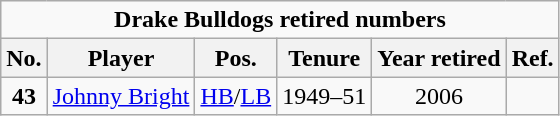<table class="wikitable" style="text-align:center">
<tr>
<td colspan=6 style=><strong>Drake Bulldogs retired numbers</strong></td>
</tr>
<tr>
<th style=>No.</th>
<th style=>Player</th>
<th style=>Pos.</th>
<th style=>Tenure</th>
<th style=>Year retired</th>
<th style=>Ref.</th>
</tr>
<tr>
<td><strong>43</strong></td>
<td><a href='#'>Johnny Bright</a></td>
<td><a href='#'>HB</a>/<a href='#'>LB</a></td>
<td>1949–51</td>
<td>2006</td>
<td></td>
</tr>
</table>
